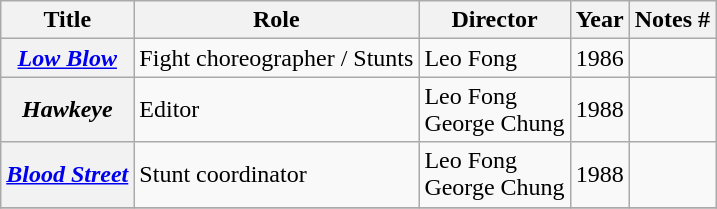<table class="wikitable plainrowheaders sortable">
<tr>
<th scope="col">Title</th>
<th scope="col">Role</th>
<th scope="col">Director</th>
<th scope="col">Year</th>
<th scope="col" class="unsortable">Notes #</th>
</tr>
<tr>
<th scope="row"><em><a href='#'>Low Blow</a></em></th>
<td>Fight choreographer / Stunts</td>
<td>Leo Fong</td>
<td>1986</td>
<td></td>
</tr>
<tr>
<th scope="row"><em>Hawkeye</em></th>
<td>Editor</td>
<td>Leo Fong<br>George Chung</td>
<td>1988</td>
<td></td>
</tr>
<tr>
<th scope="row"><em><a href='#'>Blood Street</a></em></th>
<td>Stunt coordinator</td>
<td>Leo Fong<br>George Chung</td>
<td>1988</td>
<td></td>
</tr>
<tr>
</tr>
</table>
